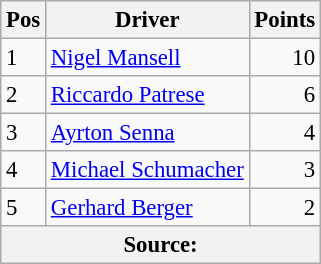<table class="wikitable" style="font-size: 95%;">
<tr>
<th>Pos</th>
<th>Driver</th>
<th>Points</th>
</tr>
<tr>
<td>1</td>
<td> <a href='#'>Nigel Mansell</a></td>
<td align="right">10</td>
</tr>
<tr>
<td>2</td>
<td> <a href='#'>Riccardo Patrese</a></td>
<td align="right">6</td>
</tr>
<tr>
<td>3</td>
<td> <a href='#'>Ayrton Senna</a></td>
<td align="right">4</td>
</tr>
<tr>
<td>4</td>
<td> <a href='#'>Michael Schumacher</a></td>
<td align="right">3</td>
</tr>
<tr>
<td>5</td>
<td> <a href='#'>Gerhard Berger</a></td>
<td align="right">2</td>
</tr>
<tr>
<th colspan=4>Source: </th>
</tr>
</table>
